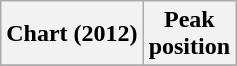<table class="wikitable sortable plainrowheaders" style="text-align:center">
<tr>
<th scope="col">Chart (2012)</th>
<th scope="col">Peak<br>position</th>
</tr>
<tr>
</tr>
</table>
